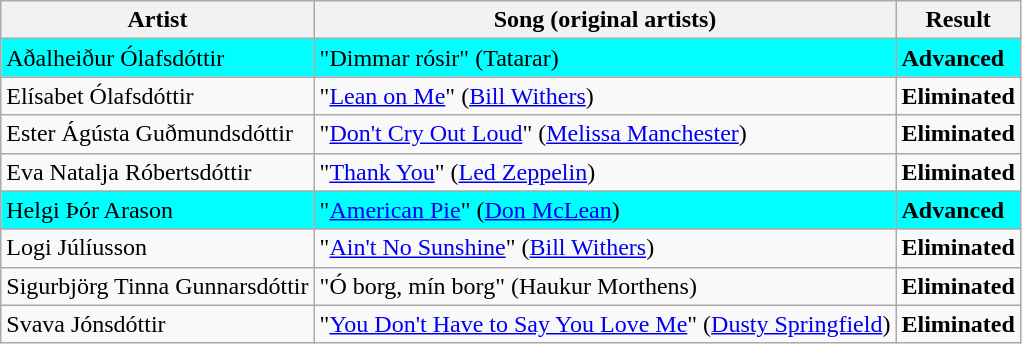<table class=wikitable>
<tr>
<th>Artist</th>
<th>Song (original artists)</th>
<th>Result</th>
</tr>
<tr style="background:cyan;">
<td>Aðalheiður Ólafsdóttir</td>
<td>"Dimmar rósir" (Tatarar)</td>
<td><strong>Advanced</strong></td>
</tr>
<tr>
<td>Elísabet Ólafsdóttir</td>
<td>"<a href='#'>Lean on Me</a>" (<a href='#'>Bill Withers</a>)</td>
<td><strong>Eliminated</strong></td>
</tr>
<tr>
<td>Ester Ágústa Guðmundsdóttir</td>
<td>"<a href='#'>Don't Cry Out Loud</a>" (<a href='#'>Melissa Manchester</a>)</td>
<td><strong>Eliminated</strong></td>
</tr>
<tr>
<td>Eva Natalja Róbertsdóttir</td>
<td>"<a href='#'>Thank You</a>" (<a href='#'>Led Zeppelin</a>)</td>
<td><strong>Eliminated</strong></td>
</tr>
<tr style="background:cyan;">
<td>Helgi Þór Arason</td>
<td>"<a href='#'>American Pie</a>" (<a href='#'>Don McLean</a>)</td>
<td><strong>Advanced</strong></td>
</tr>
<tr>
<td>Logi Júlíusson</td>
<td>"<a href='#'>Ain't No Sunshine</a>" (<a href='#'>Bill Withers</a>)</td>
<td><strong>Eliminated</strong></td>
</tr>
<tr>
<td>Sigurbjörg Tinna Gunnarsdóttir</td>
<td>"Ó borg, mín borg" (Haukur Morthens)</td>
<td><strong>Eliminated</strong></td>
</tr>
<tr>
<td>Svava Jónsdóttir</td>
<td>"<a href='#'>You Don't Have to Say You Love Me</a>" (<a href='#'>Dusty Springfield</a>)</td>
<td><strong>Eliminated</strong></td>
</tr>
</table>
